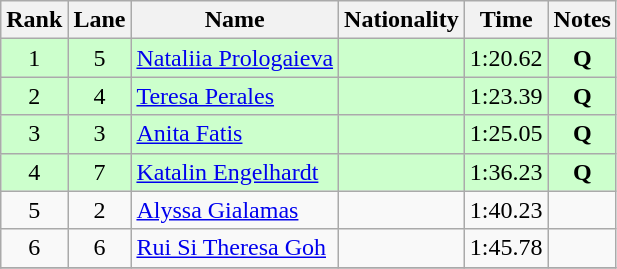<table class="wikitable">
<tr>
<th>Rank</th>
<th>Lane</th>
<th>Name</th>
<th>Nationality</th>
<th>Time</th>
<th>Notes</th>
</tr>
<tr bgcolor=ccffcc>
<td align=center>1</td>
<td align=center>5</td>
<td><a href='#'>Nataliia Prologaieva</a></td>
<td></td>
<td align=center>1:20.62</td>
<td align=center><strong>Q</strong></td>
</tr>
<tr bgcolor=ccffcc>
<td align=center>2</td>
<td align=center>4</td>
<td><a href='#'>Teresa Perales</a></td>
<td></td>
<td align=center>1:23.39</td>
<td align=center><strong>Q</strong></td>
</tr>
<tr bgcolor=ccffcc>
<td align=center>3</td>
<td align=center>3</td>
<td><a href='#'>Anita Fatis</a></td>
<td></td>
<td align=center>1:25.05</td>
<td align=center><strong>Q</strong></td>
</tr>
<tr bgcolor=ccffcc>
<td align=center>4</td>
<td align=center>7</td>
<td><a href='#'>Katalin Engelhardt</a></td>
<td></td>
<td align=center>1:36.23</td>
<td align=center><strong>Q</strong></td>
</tr>
<tr>
<td align=center>5</td>
<td align=center>2</td>
<td><a href='#'>Alyssa Gialamas</a></td>
<td></td>
<td align=center>1:40.23</td>
<td align=center></td>
</tr>
<tr>
<td align=center>6</td>
<td align=center>6</td>
<td><a href='#'>Rui Si Theresa Goh</a></td>
<td></td>
<td align=center>1:45.78</td>
<td align=center></td>
</tr>
<tr>
</tr>
</table>
